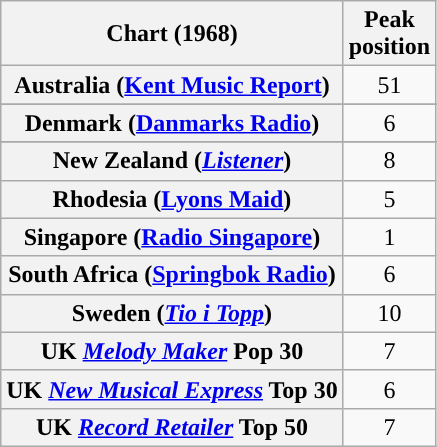<table class="wikitable sortable plainrowheaders" style="text-align:center">
<tr>
<th>Chart (1968)</th>
<th>Peak<br>position</th>
</tr>
<tr>
<th scope="row">Australia (<a href='#'>Kent Music Report</a>)</th>
<td>51</td>
</tr>
<tr>
</tr>
<tr>
<th scope="row">Denmark (<a href='#'>Danmarks Radio</a>)</th>
<td>6</td>
</tr>
<tr>
</tr>
<tr>
</tr>
<tr>
<th scope="row">New Zealand (<em><a href='#'>Listener</a></em>)</th>
<td>8</td>
</tr>
<tr>
<th scope="row">Rhodesia (<a href='#'>Lyons Maid</a>)</th>
<td>5</td>
</tr>
<tr>
<th scope="row">Singapore (<a href='#'>Radio Singapore</a>)</th>
<td>1</td>
</tr>
<tr>
<th scope="row">South Africa (<a href='#'>Springbok Radio</a>)</th>
<td>6</td>
</tr>
<tr>
<th scope="row">Sweden (<em><a href='#'>Tio i Topp</a></em>)</th>
<td>10</td>
</tr>
<tr>
<th scope="row">UK <em><a href='#'>Melody Maker</a></em> Pop 30</th>
<td>7</td>
</tr>
<tr>
<th scope="row">UK <em><a href='#'>New Musical Express</a></em> Top 30</th>
<td>6</td>
</tr>
<tr>
<th scope="row">UK <em><a href='#'>Record Retailer</a></em> Top 50</th>
<td>7</td>
</tr>
</table>
